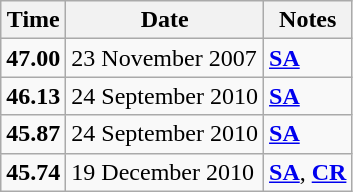<table class="wikitable">
<tr>
<th>Time</th>
<th>Date</th>
<th>Notes</th>
</tr>
<tr>
<td><strong>47.00</strong></td>
<td>23 November 2007</td>
<td><strong><a href='#'>SA</a></strong></td>
</tr>
<tr>
<td><strong>46.13</strong></td>
<td>24 September 2010</td>
<td><strong><a href='#'>SA</a></strong></td>
</tr>
<tr>
<td><strong>45.87</strong></td>
<td>24 September 2010</td>
<td><strong><a href='#'>SA</a></strong></td>
</tr>
<tr>
<td><strong>45.74</strong></td>
<td>19 December 2010</td>
<td><strong><a href='#'>SA</a></strong>, <strong><a href='#'>CR</a></strong></td>
</tr>
</table>
